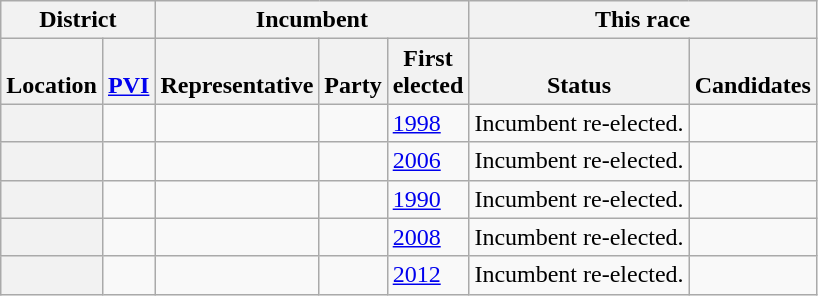<table class="wikitable sortable">
<tr valign=bottom>
<th colspan=2>District</th>
<th colspan=3>Incumbent</th>
<th colspan=2>This race</th>
</tr>
<tr valign=bottom>
<th>Location</th>
<th><a href='#'>PVI</a></th>
<th>Representative</th>
<th>Party</th>
<th>First<br>elected</th>
<th>Status</th>
<th>Candidates</th>
</tr>
<tr>
<th></th>
<td></td>
<td></td>
<td></td>
<td><a href='#'>1998</a></td>
<td>Incumbent re-elected.</td>
<td nowrap></td>
</tr>
<tr>
<th></th>
<td></td>
<td></td>
<td></td>
<td><a href='#'>2006</a></td>
<td>Incumbent re-elected.</td>
<td nowrap></td>
</tr>
<tr>
<th></th>
<td></td>
<td></td>
<td></td>
<td><a href='#'>1990</a></td>
<td>Incumbent re-elected.</td>
<td nowrap></td>
</tr>
<tr>
<th></th>
<td></td>
<td></td>
<td></td>
<td><a href='#'>2008</a></td>
<td>Incumbent re-elected.</td>
<td nowrap></td>
</tr>
<tr>
<th></th>
<td></td>
<td></td>
<td></td>
<td><a href='#'>2012</a></td>
<td>Incumbent re-elected.</td>
<td nowrap></td>
</tr>
</table>
